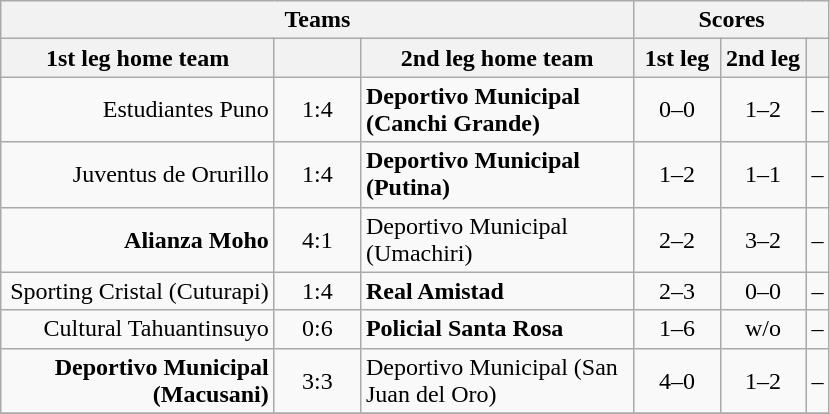<table class="wikitable" style="text-align: center;">
<tr>
<th colspan=3>Teams</th>
<th colspan=3>Scores</th>
</tr>
<tr>
<th width="175">1st leg home team</th>
<th width="50"></th>
<th width="175">2nd leg home team</th>
<th width="50">1st leg</th>
<th width="50">2nd leg</th>
<th></th>
</tr>
<tr>
<td align=right>Estudiantes Puno</td>
<td>1:4</td>
<td align=left><strong>Deportivo Municipal (Canchi Grande)</strong></td>
<td>0–0</td>
<td>1–2</td>
<td>–</td>
</tr>
<tr>
<td align=right>Juventus de Orurillo</td>
<td>1:4</td>
<td align=left><strong>Deportivo Municipal (Putina)</strong></td>
<td>1–2</td>
<td>1–1</td>
<td>–</td>
</tr>
<tr>
<td align=right><strong>Alianza Moho</strong></td>
<td>4:1</td>
<td align=left>Deportivo Municipal (Umachiri)</td>
<td>2–2</td>
<td>3–2</td>
<td>–</td>
</tr>
<tr>
<td align=right>Sporting Cristal (Cuturapi)</td>
<td>1:4</td>
<td align=left><strong>Real Amistad</strong></td>
<td>2–3</td>
<td>0–0</td>
<td>–</td>
</tr>
<tr>
<td align=right>Cultural Tahuantinsuyo</td>
<td>0:6</td>
<td align=left><strong>Policial Santa Rosa</strong></td>
<td>1–6</td>
<td>w/o</td>
<td>–</td>
</tr>
<tr>
<td align=right><strong>Deportivo Municipal (Macusani)</strong></td>
<td>3:3</td>
<td align=left>Deportivo Municipal (San Juan del Oro)</td>
<td>4–0</td>
<td>1–2</td>
<td>–</td>
</tr>
<tr>
</tr>
</table>
